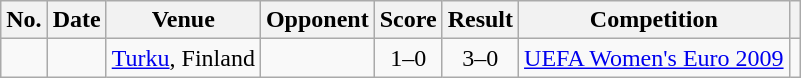<table class="wikitable sortable">
<tr>
<th scope="col">No.</th>
<th scope="col">Date</th>
<th scope="col">Venue</th>
<th scope="col">Opponent</th>
<th scope="col">Score</th>
<th scope="col">Result</th>
<th scope="col">Competition</th>
<th scope="col" class="unsortable"></th>
</tr>
<tr>
<td style="text-align:center"></td>
<td></td>
<td><a href='#'>Turku</a>, Finland</td>
<td></td>
<td style="text-align:center">1–0</td>
<td style="text-align:center">3–0</td>
<td><a href='#'>UEFA Women's Euro 2009</a></td>
<td></td>
</tr>
</table>
